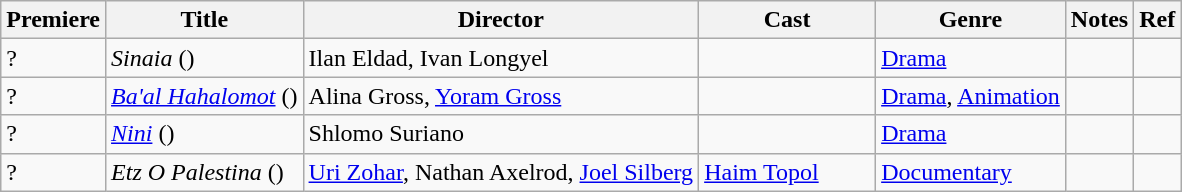<table class="wikitable">
<tr>
<th>Premiere</th>
<th>Title</th>
<th>Director</th>
<th width=15%>Cast</th>
<th>Genre</th>
<th>Notes</th>
<th>Ref</th>
</tr>
<tr>
<td>?</td>
<td><em>Sinaia</em> ()</td>
<td>Ilan Eldad, Ivan Longyel</td>
<td></td>
<td><a href='#'>Drama</a></td>
<td></td>
<td></td>
</tr>
<tr>
<td>?</td>
<td><em><a href='#'>Ba'al Hahalomot</a></em> ()</td>
<td>Alina Gross, <a href='#'>Yoram Gross</a></td>
<td></td>
<td><a href='#'>Drama</a>, <a href='#'>Animation</a></td>
<td></td>
<td></td>
</tr>
<tr>
<td>?</td>
<td><em><a href='#'>Nini</a></em> ()</td>
<td>Shlomo Suriano</td>
<td></td>
<td><a href='#'>Drama</a></td>
<td></td>
<td></td>
</tr>
<tr>
<td>?</td>
<td><em>Etz O Palestina</em> ()</td>
<td><a href='#'>Uri Zohar</a>, Nathan Axelrod, <a href='#'>Joel Silberg</a></td>
<td><a href='#'>Haim Topol</a></td>
<td><a href='#'>Documentary</a></td>
<td></td>
<td></td>
</tr>
</table>
